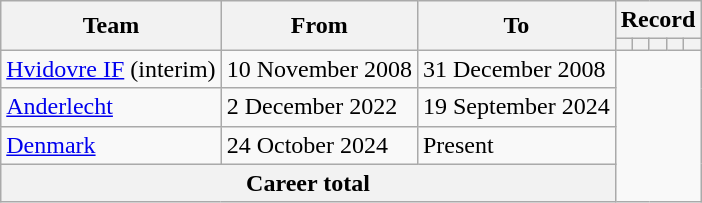<table class="wikitable" style="text-align:center">
<tr>
<th rowspan=2>Team</th>
<th rowspan=2>From</th>
<th rowspan=2>To</th>
<th colspan=8>Record</th>
</tr>
<tr>
<th></th>
<th></th>
<th></th>
<th></th>
<th></th>
</tr>
<tr>
<td align=left><a href='#'>Hvidovre IF</a>  (interim)</td>
<td align=left>10 November 2008</td>
<td align=left>31 December 2008<br></td>
</tr>
<tr>
<td align=left><a href='#'>Anderlecht</a></td>
<td align=left>2 December 2022</td>
<td align=left>19 September 2024<br></td>
</tr>
<tr>
<td align=left><a href='#'>Denmark</a></td>
<td align=left>24 October 2024</td>
<td align=left>Present<br></td>
</tr>
<tr>
<th colspan=3>Career total<br></th>
</tr>
</table>
